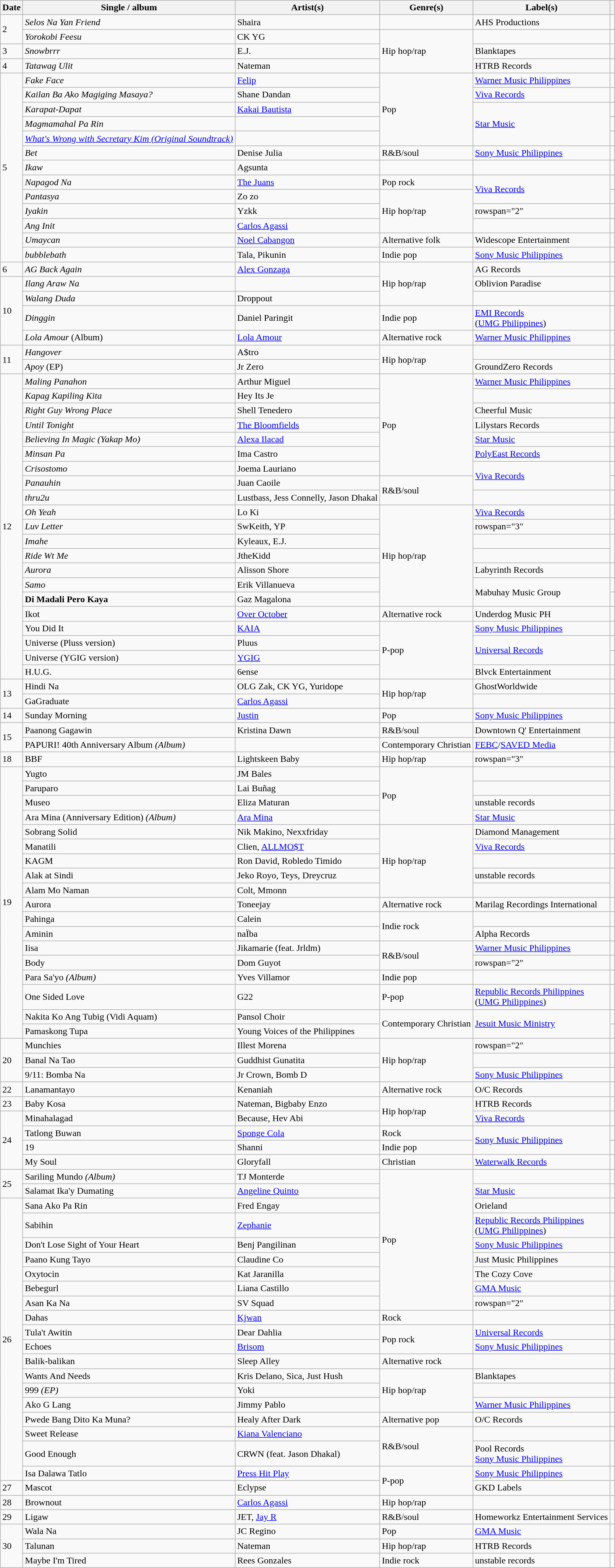<table class="wikitable">
<tr>
<th>Date</th>
<th>Single / album</th>
<th>Artist(s)</th>
<th>Genre(s)</th>
<th>Label(s)</th>
<th></th>
</tr>
<tr>
<td rowspan="2">2</td>
<td><em>Selos Na Yan Friend</em></td>
<td>Shaira</td>
<td></td>
<td>AHS Productions</td>
<td></td>
</tr>
<tr>
<td><em>Yorokobi Feesu</em></td>
<td>CK YG</td>
<td rowspan="3">Hip hop/rap</td>
<td></td>
<td></td>
</tr>
<tr>
<td>3</td>
<td><em>Snowbrrr</em></td>
<td>E.J.</td>
<td>Blanktapes</td>
<td></td>
</tr>
<tr>
<td>4</td>
<td><em>Tatawag Ulit</em></td>
<td>Nateman</td>
<td>HTRB Records</td>
<td></td>
</tr>
<tr>
<td rowspan="13">5</td>
<td><em>Fake Face</em></td>
<td><a href='#'>Felip</a></td>
<td rowspan="5">Pop</td>
<td><a href='#'>Warner Music Philippines</a></td>
<td></td>
</tr>
<tr>
<td><em>Kailan Ba Ako Magiging Masaya?</em></td>
<td>Shane Dandan</td>
<td><a href='#'>Viva Records</a></td>
<td></td>
</tr>
<tr>
<td><em>Karapat-Dapat</em></td>
<td><a href='#'>Kakai Bautista</a></td>
<td rowspan="3"><a href='#'>Star Music</a></td>
<td></td>
</tr>
<tr>
<td><em>Magmamahal Pa Rin</em></td>
<td></td>
<td></td>
</tr>
<tr>
<td><em><a href='#'>What's Wrong with Secretary Kim (Original Soundtrack)</a></em></td>
<td></td>
<td></td>
</tr>
<tr>
<td><em>Bet</em></td>
<td>Denise Julia</td>
<td>R&B/soul</td>
<td><a href='#'>Sony Music Philippines</a></td>
<td></td>
</tr>
<tr>
<td><em>Ikaw</em></td>
<td>Agsunta</td>
<td></td>
<td></td>
<td></td>
</tr>
<tr>
<td><em>Napagod Na</em></td>
<td><a href='#'>The Juans</a></td>
<td>Pop rock</td>
<td rowspan="2"><a href='#'>Viva Records</a></td>
<td></td>
</tr>
<tr>
<td><em>Pantasya</em></td>
<td>Zo zo</td>
<td rowspan="3">Hip hop/rap</td>
<td></td>
</tr>
<tr>
<td><em>Iyakin</em></td>
<td>Yzkk</td>
<td>rowspan="2" </td>
<td></td>
</tr>
<tr>
<td><em>Ang Init</em></td>
<td><a href='#'>Carlos Agassi</a></td>
<td></td>
</tr>
<tr>
<td><em>Umaycan</em></td>
<td><a href='#'>Noel Cabangon</a></td>
<td>Alternative folk</td>
<td>Widescope Entertainment</td>
<td></td>
</tr>
<tr>
<td><em>bubblebath</em></td>
<td>Tala, Pikunin</td>
<td>Indie pop</td>
<td><a href='#'>Sony Music Philippines</a></td>
<td></td>
</tr>
<tr>
<td>6</td>
<td><em>AG Back Again</em></td>
<td><a href='#'>Alex Gonzaga</a></td>
<td rowspan="3">Hip hop/rap</td>
<td>AG Records</td>
<td></td>
</tr>
<tr>
<td rowspan="4">10</td>
<td><em>Ilang Araw Na</em></td>
<td></td>
<td>Oblivion Paradise</td>
<td></td>
</tr>
<tr>
<td><em>Walang Duda</em></td>
<td>Droppout</td>
<td></td>
<td></td>
</tr>
<tr>
<td><em>Dinggin</em></td>
<td>Daniel Paringit</td>
<td>Indie pop</td>
<td><a href='#'>EMI Records</a><br>(<a href='#'>UMG Philippines</a>)</td>
<td></td>
</tr>
<tr>
<td><em>Lola Amour</em> (Album)</td>
<td><a href='#'>Lola Amour</a></td>
<td>Alternative rock</td>
<td><a href='#'>Warner Music Philippines</a></td>
<td></td>
</tr>
<tr>
<td rowspan="2">11</td>
<td><em>Hangover</em></td>
<td>A$tro</td>
<td rowspan="2">Hip hop/rap</td>
<td></td>
<td></td>
</tr>
<tr>
<td><em>Apoy</em> (EP)</td>
<td>Jr Zero</td>
<td>GroundZero Records</td>
<td></td>
</tr>
<tr>
<td rowspan="21">12</td>
<td><em>Maling Panahon</em></td>
<td>Arthur Miguel</td>
<td rowspan="7">Pop</td>
<td><a href='#'>Warner Music Philippines</a></td>
<td></td>
</tr>
<tr>
<td><em>Kapag Kapiling Kita</em></td>
<td>Hey Its Je</td>
<td></td>
<td></td>
</tr>
<tr>
<td><em>Right Guy Wrong Place</em></td>
<td>Shell Tenedero</td>
<td>Cheerful Music</td>
<td></td>
</tr>
<tr>
<td><em>Until Tonight</em></td>
<td><a href='#'>The Bloomfields</a></td>
<td>Lilystars Records</td>
<td></td>
</tr>
<tr>
<td><em>Believing In Magic (Yakap Mo)</em></td>
<td><a href='#'>Alexa Ilacad</a></td>
<td><a href='#'>Star Music</a></td>
<td></td>
</tr>
<tr>
<td><em>Minsan Pa</em></td>
<td>Ima Castro</td>
<td><a href='#'>PolyEast Records</a></td>
<td></td>
</tr>
<tr>
<td><em>Crisostomo</em></td>
<td>Joema Lauriano</td>
<td rowspan="2"><a href='#'>Viva Records</a></td>
<td></td>
</tr>
<tr>
<td><em>Panauhin</em></td>
<td>Juan Caoile</td>
<td rowspan="2">R&B/soul</td>
<td></td>
</tr>
<tr>
<td><em>thru2u</em></td>
<td>Lustbass, Jess Connelly, Jason Dhakal</td>
<td></td>
<td></td>
</tr>
<tr>
<td><em>Oh Yeah</em></td>
<td>Lo Ki</td>
<td rowspan="7">Hip hop/rap</td>
<td><a href='#'>Viva Records</a></td>
<td></td>
</tr>
<tr>
<td><em>Luv Letter</em></td>
<td>SwKeith, YP</td>
<td>rowspan="3" </td>
<td></td>
</tr>
<tr>
<td><em>Imahe</em></td>
<td>Kyleaux, E.J.</td>
<td></td>
</tr>
<tr>
<td><em>Ride Wt Me</em></td>
<td>JtheKidd</td>
<td></td>
</tr>
<tr>
<td><em>Aurora</em></td>
<td>Alisson Shore</td>
<td>Labyrinth Records</td>
<td></td>
</tr>
<tr>
<td><em>Samo</em></td>
<td>Erik Villanueva</td>
<td rowspan="2">Mabuhay Music Group</td>
<td></td>
</tr>
<tr>
<td><strong>Di Madali Pero Kaya<em></td>
<td>Gaz Magalona</td>
<td></td>
</tr>
<tr>
<td></em>Ikot<em></td>
<td><a href='#'>Over October</a></td>
<td>Alternative rock</td>
<td>Underdog Music PH</td>
<td></td>
</tr>
<tr>
<td></em>You Did It<em></td>
<td><a href='#'>KAIA</a></td>
<td rowspan="4">P-pop</td>
<td><a href='#'>Sony Music Philippines</a></td>
<td></td>
</tr>
<tr>
<td></em>Universe (Pluss version)<em></td>
<td>Pluus</td>
<td rowspan="2"><a href='#'>Universal Records</a></td>
<td></td>
</tr>
<tr>
<td></em>Universe (YGIG version)<em></td>
<td><a href='#'>YGIG</a></td>
<td></td>
</tr>
<tr>
<td></em>H.U.G.<em></td>
<td>6ense</td>
<td>Blvck Entertainment</td>
<td></td>
</tr>
<tr>
<td rowspan="2">13</td>
<td></em>Hindi Na<em></td>
<td>OLG Zak, CK YG, Yuridope</td>
<td rowspan="2">Hip hop/rap</td>
<td>GhostWorldwide</td>
<td></td>
</tr>
<tr>
<td></em>GaGraduate<em></td>
<td><a href='#'>Carlos Agassi</a></td>
<td></td>
<td></td>
</tr>
<tr>
<td>14</td>
<td></em>Sunday Morning<em></td>
<td><a href='#'>Justin</a></td>
<td>Pop</td>
<td><a href='#'>Sony Music Philippines</a></td>
<td></td>
</tr>
<tr>
<td rowspan="2">15</td>
<td></em>Paanong Gagawin<em></td>
<td>Kristina Dawn</td>
<td>R&B/soul</td>
<td>Downtown Q' Entertainment</td>
<td></td>
</tr>
<tr>
<td></em>PAPURI! 40th Anniversary Album<em> (Album)</td>
<td></td>
<td>Contemporary Christian</td>
<td><a href='#'>FEBC</a>/<a href='#'>SAVED Media</a></td>
<td></td>
</tr>
<tr>
<td>18</td>
<td></em>BBF<em></td>
<td>Lightskeen Baby</td>
<td>Hip hop/rap</td>
<td>rowspan="3" </td>
<td></td>
</tr>
<tr>
<td rowspan="18">19</td>
<td></em>Yugto<em></td>
<td>JM Bales</td>
<td rowspan="4">Pop</td>
<td></td>
</tr>
<tr>
<td></em>Paruparo<em></td>
<td>Lai Buñag</td>
<td></td>
</tr>
<tr>
<td></em>Museo<em></td>
<td>Eliza Maturan</td>
<td>unstable records</td>
</tr>
<tr>
<td></em>Ara Mina (Anniversary Edition)<em> (Album)</td>
<td><a href='#'>Ara Mina</a></td>
<td><a href='#'>Star Music</a></td>
<td></td>
</tr>
<tr>
<td></em>Sobrang Solid<em></td>
<td>Nik Makino, Nexxfriday</td>
<td rowspan="5">Hip hop/rap</td>
<td>Diamond Management</td>
<td></td>
</tr>
<tr>
<td></em>Manatili<em></td>
<td>Clien, <a href='#'>ALLMO$T</a></td>
<td><a href='#'>Viva Records</a></td>
<td></td>
</tr>
<tr>
<td></em>KAGM<em></td>
<td>Ron David, Robledo Timido</td>
<td></td>
<td></td>
</tr>
<tr>
<td></em>Alak at Sindi<em></td>
<td>Jeko Royo, Teys, Dreycruz</td>
<td>unstable records</td>
</tr>
<tr>
<td></em>Alam Mo Naman<em></td>
<td>Colt, Mmonn</td>
<td></td>
</tr>
<tr>
<td></em>Aurora<em></td>
<td>Toneejay</td>
<td>Alternative rock</td>
<td>Marilag Recordings International</td>
<td></td>
</tr>
<tr>
<td></em>Pahinga<em></td>
<td>Calein</td>
<td rowspan="2">Indie rock</td>
<td></td>
<td></td>
</tr>
<tr>
<td></em>Aminin<em></td>
<td>naÏba</td>
<td>Alpha Records</td>
<td></td>
</tr>
<tr>
<td></em>Iisa<em></td>
<td>Jikamarie (feat. Jrldm)</td>
<td rowspan="2">R&B/soul</td>
<td><a href='#'>Warner Music Philippines</a></td>
<td></td>
</tr>
<tr>
<td></em>Body<em></td>
<td>Dom Guyot</td>
<td>rowspan="2" </td>
<td></td>
</tr>
<tr>
<td></em>Para Sa'yo<em> (Album)</td>
<td>Yves Villamor</td>
<td>Indie pop</td>
<td></td>
</tr>
<tr>
<td></em>One Sided Love<em></td>
<td>G22</td>
<td>P-pop</td>
<td><a href='#'>Republic Records Philippines</a><br>(<a href='#'>UMG Philippines</a>)</td>
<td></td>
</tr>
<tr>
<td></em>Nakita Ko Ang Tubig (Vidi Aquam)<em></td>
<td>Pansol Choir</td>
<td rowspan="2">Contemporary Christian</td>
<td rowspan="2"><a href='#'>Jesuit Music Ministry</a></td>
<td></td>
</tr>
<tr>
<td></em>Pamaskong Tupa<em></td>
<td>Young Voices of the Philippines</td>
<td></td>
</tr>
<tr>
<td rowspan="3">20</td>
<td></em>Munchies<em></td>
<td>Illest Morena</td>
<td rowspan="3">Hip hop/rap</td>
<td>rowspan="2" </td>
<td></td>
</tr>
<tr>
<td></em>Banal Na Tao<em></td>
<td>Guddhist Gunatita</td>
<td></td>
</tr>
<tr>
<td></em>9/11: Bomba Na<em></td>
<td>Jr Crown, Bomb D</td>
<td><a href='#'>Sony Music Philippines</a></td>
<td></td>
</tr>
<tr>
<td>22</td>
<td></em>Lanamantayo<em></td>
<td>Kenaniah</td>
<td>Alternative rock</td>
<td>O/C Records</td>
<td></td>
</tr>
<tr>
<td>23</td>
<td></em>Baby Kosa<em></td>
<td>Nateman, Bigbaby Enzo</td>
<td rowspan="2">Hip hop/rap</td>
<td>HTRB Records</td>
<td></td>
</tr>
<tr>
<td rowspan="4">24</td>
<td></em>Minahalagad<em></td>
<td>Because, Hev Abi</td>
<td><a href='#'>Viva Records</a></td>
<td></td>
</tr>
<tr>
<td></em>Tatlong Buwan<em></td>
<td><a href='#'>Sponge Cola</a></td>
<td>Rock</td>
<td rowspan="2"><a href='#'>Sony Music Philippines</a></td>
<td></td>
</tr>
<tr>
<td></em>19<em></td>
<td>Shanni</td>
<td>Indie pop</td>
<td></td>
</tr>
<tr>
<td></em>My Soul<em></td>
<td>Gloryfall</td>
<td>Christian</td>
<td><a href='#'>Waterwalk Records</a></td>
<td></td>
</tr>
<tr>
<td rowspan="2">25</td>
<td></em>Sariling Mundo<em> (Album)</td>
<td>TJ Monterde</td>
<td rowspan="9">Pop</td>
<td></td>
<td></td>
</tr>
<tr>
<td></em>Salamat Ika'y Dumating<em></td>
<td><a href='#'>Angeline Quinto</a></td>
<td><a href='#'>Star Music</a></td>
<td></td>
</tr>
<tr>
<td rowspan="18">26</td>
<td></em>Sana Ako Pa Rin<em></td>
<td>Fred Engay</td>
<td>Orieland</td>
<td></td>
</tr>
<tr>
<td></em>Sabihin<em></td>
<td><a href='#'>Zephanie</a></td>
<td><a href='#'>Republic Records Philippines</a><br>(<a href='#'>UMG Philippines</a>)</td>
<td></td>
</tr>
<tr>
<td></em>Don't Lose Sight of Your Heart<em></td>
<td>Benj Pangilinan</td>
<td><a href='#'>Sony Music Philippines</a></td>
<td></td>
</tr>
<tr>
<td></em>Paano Kung Tayo<em></td>
<td>Claudine Co</td>
<td>Just Music Philippines</td>
<td></td>
</tr>
<tr>
<td></em>Oxytocin<em></td>
<td>Kat Jaranilla</td>
<td>The Cozy Cove</td>
<td></td>
</tr>
<tr>
<td></em>Bebegurl<em></td>
<td>Liana Castillo</td>
<td><a href='#'>GMA Music</a></td>
<td></td>
</tr>
<tr>
<td></em>Asan Ka Na<em></td>
<td>SV Squad</td>
<td>rowspan="2" </td>
<td></td>
</tr>
<tr>
<td></em>Dahas<em></td>
<td><a href='#'>Kjwan</a></td>
<td>Rock</td>
<td></td>
</tr>
<tr>
<td></em>Tula't Awitin<em></td>
<td>Dear Dahlia</td>
<td rowspan="2">Pop rock</td>
<td><a href='#'>Universal Records</a></td>
<td></td>
</tr>
<tr>
<td></em>Echoes<em></td>
<td><a href='#'>Brisom</a></td>
<td><a href='#'>Sony Music Philippines</a></td>
<td></td>
</tr>
<tr>
<td></em>Balik-balikan<em></td>
<td>Sleep Alley</td>
<td>Alternative rock</td>
<td></td>
<td></td>
</tr>
<tr>
<td></em>Wants And Needs<em></td>
<td>Kris Delano, Sica, Just Hush</td>
<td rowspan="3">Hip hop/rap</td>
<td>Blanktapes</td>
<td></td>
</tr>
<tr>
<td></em>999<em> (EP)</td>
<td>Yoki</td>
<td></td>
<td></td>
</tr>
<tr>
<td></em>Ako G Lang<em></td>
<td>Jimmy Pablo</td>
<td><a href='#'>Warner Music Philippines</a></td>
<td></td>
</tr>
<tr>
<td></em>Pwede Bang Dito Ka Muna?<em></td>
<td>Healy After Dark</td>
<td>Alternative pop</td>
<td>O/C Records</td>
<td></td>
</tr>
<tr>
<td></em>Sweet Release<em></td>
<td><a href='#'>Kiana Valenciano</a></td>
<td rowspan="2">R&B/soul</td>
<td></td>
<td></td>
</tr>
<tr>
<td></em>Good Enough<em></td>
<td>CRWN (feat. Jason Dhakal)</td>
<td>Pool Records<br><a href='#'>Sony Music Philippines</a></td>
</tr>
<tr>
<td></em>Isa Dalawa Tatlo<em></td>
<td><a href='#'>Press Hit Play</a></td>
<td rowspan="2">P-pop</td>
<td><a href='#'>Sony Music Philippines</a></td>
<td></td>
</tr>
<tr>
<td>27</td>
<td></em>Mascot<em></td>
<td>Eclypse</td>
<td>GKD Labels</td>
<td></td>
</tr>
<tr>
<td>28</td>
<td></em>Brownout<em></td>
<td><a href='#'>Carlos Agassi</a></td>
<td>Hip hop/rap</td>
<td></td>
<td></td>
</tr>
<tr>
<td>29</td>
<td></em>Ligaw<em></td>
<td>JET, <a href='#'>Jay R</a></td>
<td>R&B/soul</td>
<td>Homeworkz Entertainment Services</td>
<td></td>
</tr>
<tr>
<td rowspan="3">30</td>
<td></em>Wala Na<em></td>
<td>JC Regino</td>
<td>Pop</td>
<td><a href='#'>GMA Music</a></td>
<td></td>
</tr>
<tr>
<td></em>Talunan<em></td>
<td>Nateman</td>
<td>Hip hop/rap</td>
<td>HTRB Records</td>
<td></td>
</tr>
<tr>
<td></em>Maybe I'm Tired<em></td>
<td>Rees Gonzales</td>
<td>Indie rock</td>
<td>unstable records</td>
<td></td>
</tr>
</table>
